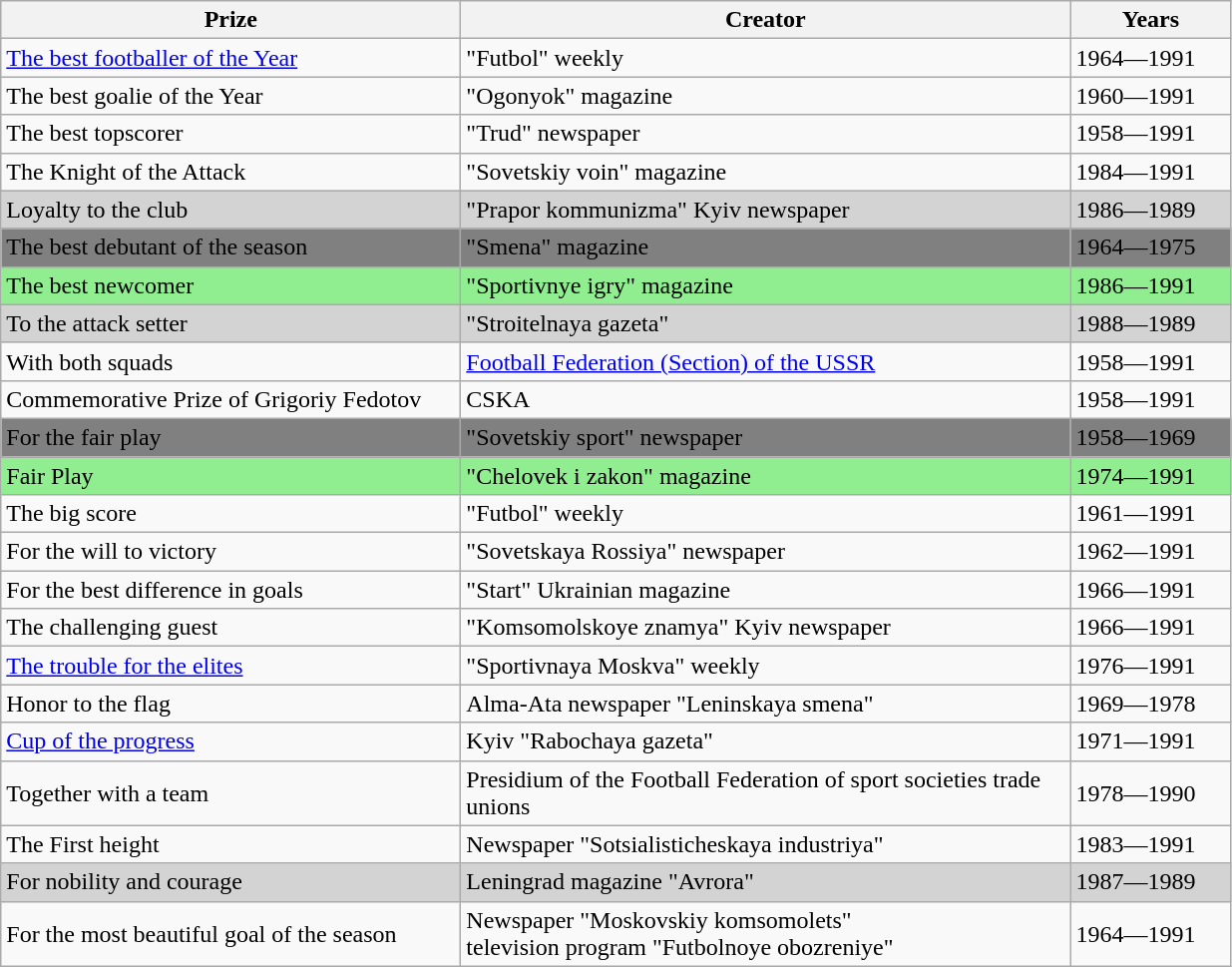<table class="wikitable">
<tr>
<th width="300">Prize</th>
<th width="400">Creator</th>
<th width="100">Years</th>
</tr>
<tr>
<td><a href='#'>The best footballer of the Year</a></td>
<td>"Futbol" weekly</td>
<td>1964—1991</td>
</tr>
<tr>
<td>The best goalie of the Year</td>
<td>"Ogonyok" magazine</td>
<td>1960—1991</td>
</tr>
<tr>
<td>The best topscorer</td>
<td>"Trud" newspaper</td>
<td>1958—1991</td>
</tr>
<tr>
<td>The Knight of the Attack</td>
<td>"Sovetskiy voin" magazine</td>
<td>1984—1991</td>
</tr>
<tr bgcolor=lightgrey>
<td>Loyalty to the club</td>
<td>"Prapor kommunizma" Kyiv newspaper</td>
<td>1986—1989</td>
</tr>
<tr bgcolor=grey>
<td>The best debutant of the season</td>
<td>"Smena" magazine</td>
<td>1964—1975</td>
</tr>
<tr bgcolor=lightgreen>
<td>The best newcomer</td>
<td>"Sportivnye igry" magazine</td>
<td>1986—1991</td>
</tr>
<tr bgcolor=lightgrey>
<td>To the attack setter</td>
<td>"Stroitelnaya gazeta"</td>
<td>1988—1989</td>
</tr>
<tr>
<td>With both squads</td>
<td><a href='#'>Football Federation (Section) of the USSR</a></td>
<td>1958—1991</td>
</tr>
<tr>
<td>Commemorative Prize of Grigoriy Fedotov</td>
<td>CSKA</td>
<td>1958—1991</td>
</tr>
<tr bgcolor=grey>
<td>For the fair play</td>
<td>"Sovetskiy sport" newspaper</td>
<td>1958—1969</td>
</tr>
<tr bgcolor=lightgreen>
<td>Fair Play</td>
<td>"Chelovek i zakon" magazine</td>
<td>1974—1991</td>
</tr>
<tr>
<td>The big score</td>
<td>"Futbol" weekly</td>
<td>1961—1991</td>
</tr>
<tr>
<td>For the will to victory</td>
<td>"Sovetskaya Rossiya" newspaper</td>
<td>1962—1991</td>
</tr>
<tr>
<td>For the best difference in goals</td>
<td>"Start" Ukrainian magazine</td>
<td>1966—1991</td>
</tr>
<tr>
<td>The challenging guest</td>
<td>"Komsomolskoye znamya" Kyiv newspaper</td>
<td>1966—1991</td>
</tr>
<tr>
<td><a href='#'>The trouble for the elites</a></td>
<td>"Sportivnaya Moskva" weekly</td>
<td>1976—1991</td>
</tr>
<tr>
<td>Honor to the flag</td>
<td>Alma-Ata newspaper "Leninskaya smena"</td>
<td>1969—1978</td>
</tr>
<tr>
<td><a href='#'>Cup of the progress</a></td>
<td>Kyiv "Rabochaya gazeta"</td>
<td>1971—1991</td>
</tr>
<tr>
<td>Together with a team</td>
<td>Presidium of the Football Federation of sport societies trade unions</td>
<td>1978—1990</td>
</tr>
<tr>
<td>The First height</td>
<td>Newspaper "Sotsialisticheskaya industriya"</td>
<td>1983—1991</td>
</tr>
<tr bgcolor=lightgrey>
<td>For nobility and courage</td>
<td>Leningrad magazine "Avrora"</td>
<td>1987—1989</td>
</tr>
<tr>
<td>For the most beautiful goal of the season</td>
<td>Newspaper "Moskovskiy komsomolets" <br> television program "Futbolnoye obozreniye"</td>
<td>1964—1991</td>
</tr>
</table>
